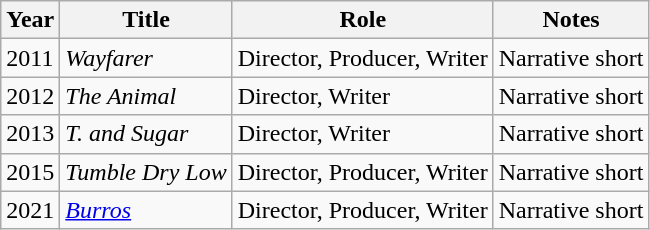<table class="wikitable">
<tr>
<th>Year</th>
<th>Title</th>
<th>Role</th>
<th>Notes</th>
</tr>
<tr>
<td>2011</td>
<td><em>Wayfarer</em></td>
<td>Director, Producer, Writer</td>
<td>Narrative short</td>
</tr>
<tr>
<td>2012</td>
<td><em>The Animal</em></td>
<td>Director, Writer</td>
<td>Narrative short</td>
</tr>
<tr>
<td>2013</td>
<td><em>T. and Sugar</em></td>
<td>Director, Writer</td>
<td>Narrative short</td>
</tr>
<tr>
<td>2015</td>
<td><em>Tumble Dry Low</em></td>
<td>Director, Producer, Writer</td>
<td>Narrative short</td>
</tr>
<tr>
<td>2021</td>
<td><a href='#'><em>Burros</em></a></td>
<td>Director, Producer, Writer</td>
<td>Narrative short</td>
</tr>
</table>
